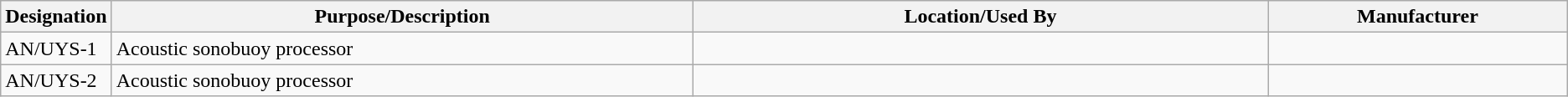<table class="wikitable sortable">
<tr>
<th scope="col">Designation</th>
<th scope="col" style="width: 500px;">Purpose/Description</th>
<th scope="col" style="width: 500px;">Location/Used By</th>
<th scope="col" style="width: 250px;">Manufacturer</th>
</tr>
<tr>
<td>AN/UYS-1</td>
<td>Acoustic sonobuoy processor</td>
<td></td>
<td></td>
</tr>
<tr>
<td>AN/UYS-2</td>
<td>Acoustic sonobuoy processor</td>
<td></td>
<td></td>
</tr>
</table>
